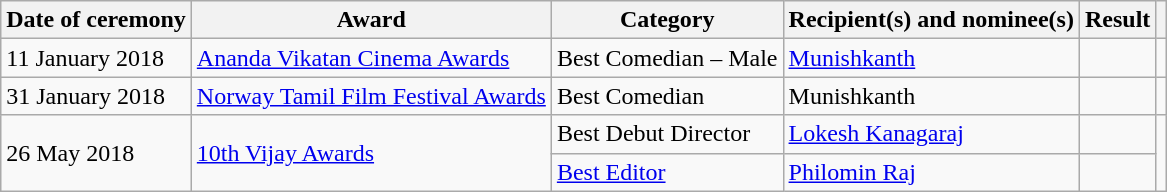<table class="wikitable sortable">
<tr>
<th>Date of ceremony</th>
<th>Award</th>
<th>Category</th>
<th>Recipient(s) and nominee(s)</th>
<th>Result</th>
<th scope="col" class="unsortable"></th>
</tr>
<tr>
<td>11 January 2018</td>
<td><a href='#'>Ananda Vikatan Cinema Awards</a></td>
<td>Best Comedian – Male</td>
<td><a href='#'>Munishkanth</a></td>
<td></td>
<td style="text-align:center"></td>
</tr>
<tr>
<td>31 January 2018</td>
<td><a href='#'>Norway Tamil Film Festival Awards</a></td>
<td>Best Comedian</td>
<td>Munishkanth</td>
<td></td>
<td style="text-align:center"></td>
</tr>
<tr>
<td rowspan="2">26 May 2018</td>
<td rowspan="2"><a href='#'>10th Vijay Awards</a></td>
<td>Best Debut Director</td>
<td><a href='#'>Lokesh Kanagaraj</a></td>
<td></td>
<td style="text-align:center" rowspan="2"></td>
</tr>
<tr>
<td><a href='#'>Best Editor</a></td>
<td><a href='#'>Philomin Raj</a></td>
<td></td>
</tr>
</table>
